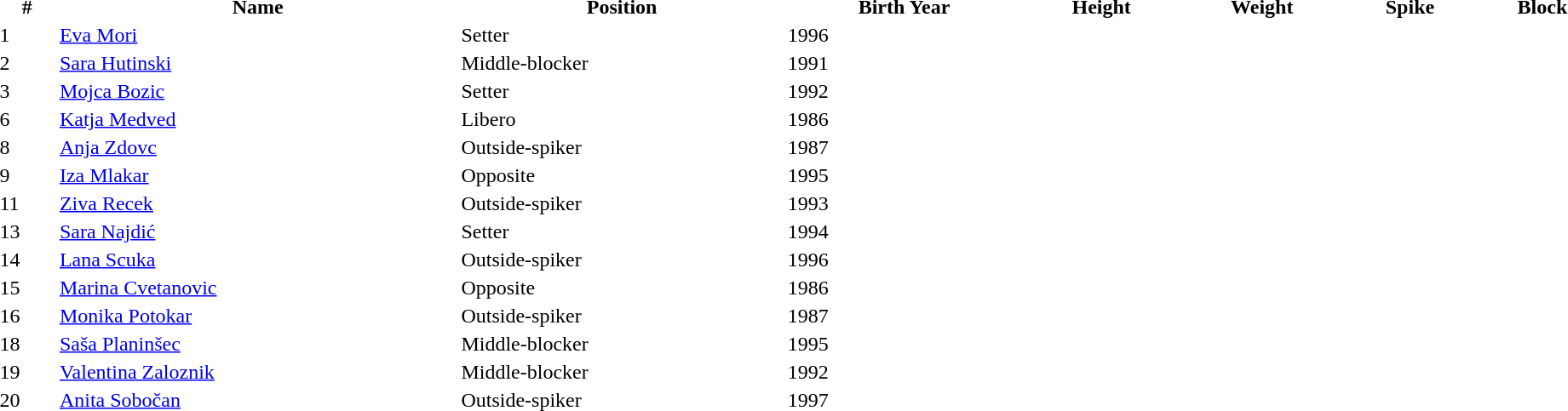<table class="sortable" style="background:transparent; margin:0px; width:100%;">
<tr>
<th>#</th>
<th>Name</th>
<th>Position</th>
<th>Birth Year</th>
<th>Height</th>
<th>Weight</th>
<th>Spike</th>
<th>Block</th>
</tr>
<tr>
<td>1</td>
<td><a href='#'>Eva Mori</a></td>
<td>Setter</td>
<td>1996</td>
<td></td>
<td></td>
<td></td>
<td></td>
</tr>
<tr>
<td>2</td>
<td><a href='#'>Sara Hutinski</a></td>
<td>Middle-blocker</td>
<td>1991</td>
<td></td>
<td></td>
<td></td>
<td></td>
</tr>
<tr>
<td>3</td>
<td><a href='#'>Mojca Bozic</a></td>
<td>Setter</td>
<td>1992</td>
<td></td>
<td></td>
<td></td>
<td></td>
</tr>
<tr>
<td>6</td>
<td><a href='#'>Katja Medved</a></td>
<td>Libero</td>
<td>1986</td>
<td></td>
<td></td>
<td></td>
<td></td>
</tr>
<tr>
<td>8</td>
<td><a href='#'>Anja Zdovc</a></td>
<td>Outside-spiker</td>
<td>1987</td>
<td></td>
<td></td>
<td></td>
<td></td>
</tr>
<tr>
<td>9</td>
<td><a href='#'>Iza Mlakar</a></td>
<td>Opposite</td>
<td>1995</td>
<td></td>
<td></td>
<td></td>
<td></td>
</tr>
<tr>
<td>11</td>
<td><a href='#'>Ziva Recek</a></td>
<td>Outside-spiker</td>
<td>1993</td>
<td></td>
<td></td>
<td></td>
<td></td>
</tr>
<tr>
<td>13</td>
<td><a href='#'>Sara Najdić</a></td>
<td>Setter</td>
<td>1994</td>
<td></td>
<td></td>
<td></td>
<td></td>
</tr>
<tr>
<td>14</td>
<td><a href='#'>Lana Scuka</a></td>
<td>Outside-spiker</td>
<td>1996</td>
<td></td>
<td></td>
<td></td>
<td></td>
</tr>
<tr>
<td>15</td>
<td><a href='#'>Marina Cvetanovic</a></td>
<td>Opposite</td>
<td>1986</td>
<td></td>
<td></td>
<td></td>
<td></td>
</tr>
<tr>
<td>16</td>
<td><a href='#'>Monika Potokar</a></td>
<td>Outside-spiker</td>
<td>1987</td>
<td></td>
<td></td>
<td></td>
<td></td>
</tr>
<tr>
<td>18</td>
<td><a href='#'>Saša Planinšec</a></td>
<td>Middle-blocker</td>
<td>1995</td>
<td></td>
<td></td>
<td></td>
<td></td>
</tr>
<tr>
<td>19</td>
<td><a href='#'>Valentina Zaloznik</a></td>
<td>Middle-blocker</td>
<td>1992</td>
<td></td>
<td></td>
<td></td>
<td></td>
</tr>
<tr>
<td>20</td>
<td><a href='#'>Anita Sobočan</a></td>
<td>Outside-spiker</td>
<td>1997</td>
<td></td>
<td></td>
<td></td>
<td></td>
</tr>
</table>
